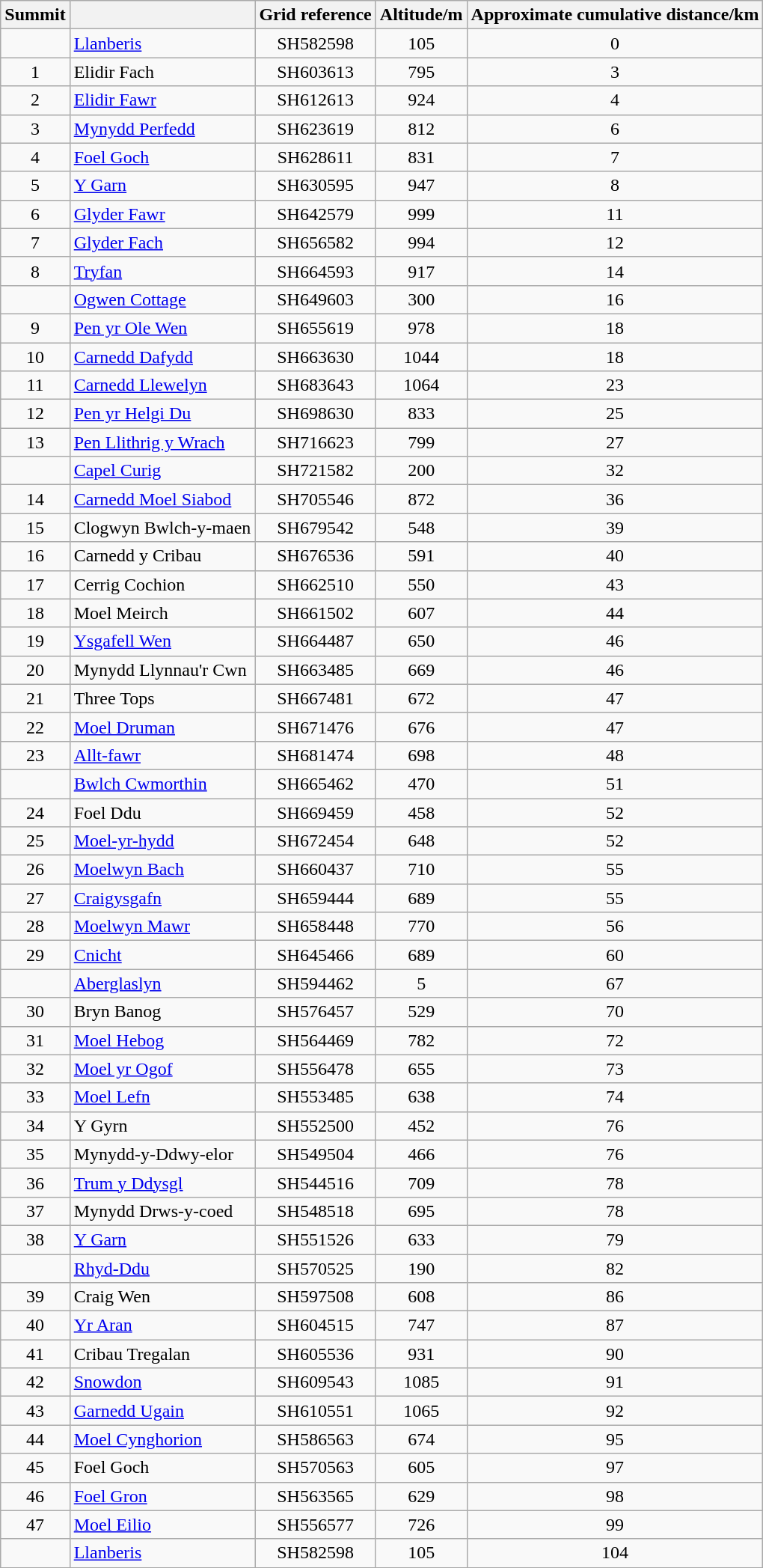<table class="wikitable">
<tr>
<th>Summit</th>
<th></th>
<th>Grid reference</th>
<th>Altitude/m</th>
<th>Approximate cumulative distance/km</th>
</tr>
<tr>
<td align="center"></td>
<td align="left"><a href='#'>Llanberis</a></td>
<td align="center">SH582598</td>
<td align="center">105</td>
<td align="center">0</td>
</tr>
<tr>
<td align="center">1</td>
<td align="left">Elidir Fach</td>
<td align="center">SH603613</td>
<td align="center">795</td>
<td align="center">3</td>
</tr>
<tr>
<td align="center">2</td>
<td align="left"><a href='#'>Elidir Fawr</a></td>
<td align="center">SH612613</td>
<td align="center">924</td>
<td align="center">4</td>
</tr>
<tr>
<td align="center">3</td>
<td align="left"><a href='#'>Mynydd Perfedd</a></td>
<td align="center">SH623619</td>
<td align="center">812</td>
<td align="center">6</td>
</tr>
<tr>
<td align="center">4</td>
<td align="left"><a href='#'>Foel Goch</a></td>
<td align="center">SH628611</td>
<td align="center">831</td>
<td align="center">7</td>
</tr>
<tr>
<td align="center">5</td>
<td align="left"><a href='#'>Y Garn</a></td>
<td align="center">SH630595</td>
<td align="center">947</td>
<td align="center">8</td>
</tr>
<tr>
<td align="center">6</td>
<td align="left"><a href='#'>Glyder Fawr</a></td>
<td align="center">SH642579</td>
<td align="center">999</td>
<td align="center">11</td>
</tr>
<tr>
<td align="center">7</td>
<td align="left"><a href='#'>Glyder Fach</a></td>
<td align="center">SH656582</td>
<td align="center">994</td>
<td align="center">12</td>
</tr>
<tr>
<td align="center">8</td>
<td align="left"><a href='#'>Tryfan</a></td>
<td align="center">SH664593</td>
<td align="center">917</td>
<td align="center">14</td>
</tr>
<tr>
<td align="center"></td>
<td align="left"><a href='#'>Ogwen Cottage</a></td>
<td align="center">SH649603</td>
<td align="center">300</td>
<td align="center">16</td>
</tr>
<tr>
<td align="center">9</td>
<td align="left"><a href='#'>Pen yr Ole Wen</a></td>
<td align="center">SH655619</td>
<td align="center">978</td>
<td align="center">18</td>
</tr>
<tr>
<td align="center">10</td>
<td align="left"><a href='#'>Carnedd Dafydd</a></td>
<td align="center">SH663630</td>
<td align="center">1044</td>
<td align="center">18</td>
</tr>
<tr>
<td align="center">11</td>
<td align="left"><a href='#'>Carnedd Llewelyn</a></td>
<td align="center">SH683643</td>
<td align="center">1064</td>
<td align="center">23</td>
</tr>
<tr>
<td align="center">12</td>
<td align="left"><a href='#'>Pen yr Helgi Du</a></td>
<td align="center">SH698630</td>
<td align="center">833</td>
<td align="center">25</td>
</tr>
<tr>
<td align="center">13</td>
<td align="left"><a href='#'>Pen Llithrig y Wrach</a></td>
<td align="center">SH716623</td>
<td align="center">799</td>
<td align="center">27</td>
</tr>
<tr>
<td align="center"></td>
<td align="left"><a href='#'>Capel Curig</a></td>
<td align="center">SH721582</td>
<td align="center">200</td>
<td align="center">32</td>
</tr>
<tr>
<td align="center">14</td>
<td align="left"><a href='#'>Carnedd Moel Siabod</a></td>
<td align="center">SH705546</td>
<td align="center">872</td>
<td align="center">36</td>
</tr>
<tr>
<td align="center">15</td>
<td align="left">Clogwyn Bwlch-y-maen</td>
<td align="center">SH679542</td>
<td align="center">548</td>
<td align="center">39</td>
</tr>
<tr>
<td align="center">16</td>
<td align="left">Carnedd y Cribau</td>
<td align="center">SH676536</td>
<td align="center">591</td>
<td align="center">40</td>
</tr>
<tr>
<td align="center">17</td>
<td align="left">Cerrig Cochion</td>
<td align="center">SH662510</td>
<td align="center">550</td>
<td align="center">43</td>
</tr>
<tr>
<td align="center">18</td>
<td align="left">Moel Meirch</td>
<td align="center">SH661502</td>
<td align="center">607</td>
<td align="center">44</td>
</tr>
<tr>
<td align="center">19</td>
<td align="left"><a href='#'>Ysgafell Wen</a></td>
<td align="center">SH664487</td>
<td align="center">650</td>
<td align="center">46</td>
</tr>
<tr>
<td align="center">20</td>
<td align="left">Mynydd Llynnau'r Cwn</td>
<td align="center">SH663485</td>
<td align="center">669</td>
<td align="center">46</td>
</tr>
<tr>
<td align="center">21</td>
<td align="left">Three Tops</td>
<td align="center">SH667481</td>
<td align="center">672</td>
<td align="center">47</td>
</tr>
<tr>
<td align="center">22</td>
<td align="left"><a href='#'>Moel Druman</a></td>
<td align="center">SH671476</td>
<td align="center">676</td>
<td align="center">47</td>
</tr>
<tr>
<td align="center">23</td>
<td align="left"><a href='#'>Allt-fawr</a></td>
<td align="center">SH681474</td>
<td align="center">698</td>
<td align="center">48</td>
</tr>
<tr>
<td align="center"></td>
<td align="left"><a href='#'>Bwlch Cwmorthin</a></td>
<td align="center">SH665462</td>
<td align="center">470</td>
<td align="center">51</td>
</tr>
<tr>
<td align="center">24</td>
<td align="left">Foel Ddu</td>
<td align="center">SH669459</td>
<td align="center">458</td>
<td align="center">52</td>
</tr>
<tr>
<td align="center">25</td>
<td align="left"><a href='#'>Moel-yr-hydd</a></td>
<td align="center">SH672454</td>
<td align="center">648</td>
<td align="center">52</td>
</tr>
<tr>
<td align="center">26</td>
<td align="left"><a href='#'>Moelwyn Bach</a></td>
<td align="center">SH660437</td>
<td align="center">710</td>
<td align="center">55</td>
</tr>
<tr>
<td align="center">27</td>
<td align="left"><a href='#'>Craigysgafn</a></td>
<td align="center">SH659444</td>
<td align="center">689</td>
<td align="center">55</td>
</tr>
<tr>
<td align="center">28</td>
<td align="left"><a href='#'>Moelwyn Mawr</a></td>
<td align="center">SH658448</td>
<td align="center">770</td>
<td align="center">56</td>
</tr>
<tr>
<td align="center">29</td>
<td align="left"><a href='#'>Cnicht</a></td>
<td align="center">SH645466</td>
<td align="center">689</td>
<td align="center">60</td>
</tr>
<tr>
<td align="center"></td>
<td align="left"><a href='#'>Aberglaslyn</a></td>
<td align="center">SH594462</td>
<td align="center">5</td>
<td align="center">67</td>
</tr>
<tr>
<td align="center">30</td>
<td align="left">Bryn Banog</td>
<td align="center">SH576457</td>
<td align="center">529</td>
<td align="center">70</td>
</tr>
<tr>
<td align="center">31</td>
<td align="left"><a href='#'>Moel Hebog</a></td>
<td align="center">SH564469</td>
<td align="center">782</td>
<td align="center">72</td>
</tr>
<tr>
<td align="center">32</td>
<td align="left"><a href='#'>Moel yr Ogof</a></td>
<td align="center">SH556478</td>
<td align="center">655</td>
<td align="center">73</td>
</tr>
<tr>
<td align="center">33</td>
<td align="left"><a href='#'>Moel Lefn</a></td>
<td align="center">SH553485</td>
<td align="center">638</td>
<td align="center">74</td>
</tr>
<tr>
<td align="center">34</td>
<td align="left">Y Gyrn</td>
<td align="center">SH552500</td>
<td align="center">452</td>
<td align="center">76</td>
</tr>
<tr>
<td align="center">35</td>
<td align="left">Mynydd-y-Ddwy-elor</td>
<td align="center">SH549504</td>
<td align="center">466</td>
<td align="center">76</td>
</tr>
<tr>
<td align="center">36</td>
<td align="left"><a href='#'>Trum y Ddysgl</a></td>
<td align="center">SH544516</td>
<td align="center">709</td>
<td align="center">78</td>
</tr>
<tr>
<td align="center">37</td>
<td align="left">Mynydd Drws-y-coed</td>
<td align="center">SH548518</td>
<td align="center">695</td>
<td align="center">78</td>
</tr>
<tr>
<td align="center">38</td>
<td align="left"><a href='#'>Y Garn</a></td>
<td align="center">SH551526</td>
<td align="center">633</td>
<td align="center">79</td>
</tr>
<tr>
<td align="center"></td>
<td align="left"><a href='#'>Rhyd-Ddu</a></td>
<td align="center">SH570525</td>
<td align="center">190</td>
<td align="center">82</td>
</tr>
<tr>
<td align="center">39</td>
<td align="left">Craig Wen</td>
<td align="center">SH597508</td>
<td align="center">608</td>
<td align="center">86</td>
</tr>
<tr>
<td align="center">40</td>
<td align="left"><a href='#'>Yr Aran</a></td>
<td align="center">SH604515</td>
<td align="center">747</td>
<td align="center">87</td>
</tr>
<tr>
<td align="center">41</td>
<td align="left">Cribau Tregalan</td>
<td align="center">SH605536</td>
<td align="center">931</td>
<td align="center">90</td>
</tr>
<tr>
<td align="center">42</td>
<td align="left"><a href='#'>Snowdon</a></td>
<td align="center">SH609543</td>
<td align="center">1085</td>
<td align="center">91</td>
</tr>
<tr>
<td align="center">43</td>
<td align="left"><a href='#'>Garnedd Ugain</a></td>
<td align="center">SH610551</td>
<td align="center">1065</td>
<td align="center">92</td>
</tr>
<tr>
<td align="center">44</td>
<td align="left"><a href='#'>Moel Cynghorion</a></td>
<td align="center">SH586563</td>
<td align="center">674</td>
<td align="center">95</td>
</tr>
<tr>
<td align="center">45</td>
<td align="left">Foel Goch</td>
<td align="center">SH570563</td>
<td align="center">605</td>
<td align="center">97</td>
</tr>
<tr>
<td align="center">46</td>
<td align="left"><a href='#'>Foel Gron</a></td>
<td align="center">SH563565</td>
<td align="center">629</td>
<td align="center">98</td>
</tr>
<tr>
<td align="center">47</td>
<td align="left"><a href='#'>Moel Eilio</a></td>
<td align="center">SH556577</td>
<td align="center">726</td>
<td align="center">99</td>
</tr>
<tr>
<td align="center"></td>
<td align="left"><a href='#'>Llanberis</a></td>
<td align="center">SH582598</td>
<td align="center">105</td>
<td align="center">104</td>
</tr>
<tr>
</tr>
</table>
